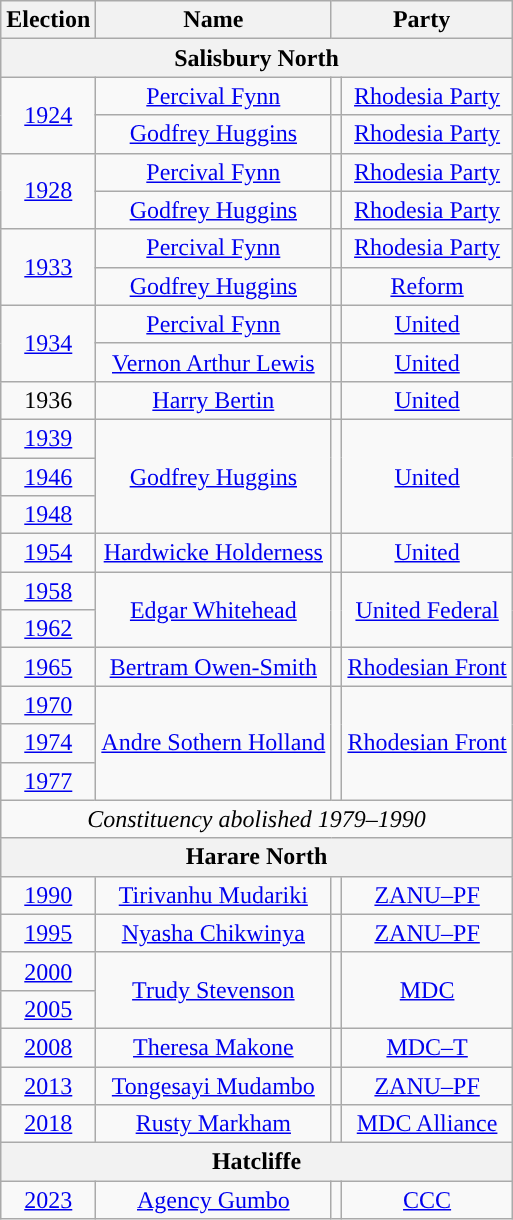<table class="wikitable" style="text-align:center">
<tr>
<th>Election</th>
<th>Name</th>
<th colspan="2">Party</th>
</tr>
<tr>
<th colspan="4">Salisbury North</th>
</tr>
<tr>
<td rowspan="2"><a href='#'>1924</a></td>
<td><a href='#'>Percival Fynn</a></td>
<td style="background-color: "></td>
<td><a href='#'>Rhodesia Party</a></td>
</tr>
<tr>
<td><a href='#'>Godfrey Huggins</a></td>
<td style="background-color: "></td>
<td><a href='#'>Rhodesia Party</a></td>
</tr>
<tr>
<td rowspan="2"><a href='#'>1928</a></td>
<td><a href='#'>Percival Fynn</a></td>
<td style="background-color: "></td>
<td><a href='#'>Rhodesia Party</a></td>
</tr>
<tr>
<td><a href='#'>Godfrey Huggins</a></td>
<td style="background-color: "></td>
<td><a href='#'>Rhodesia Party</a></td>
</tr>
<tr>
<td rowspan="2"><a href='#'>1933</a></td>
<td><a href='#'>Percival Fynn</a></td>
<td style="background-color: "></td>
<td><a href='#'>Rhodesia Party</a></td>
</tr>
<tr>
<td><a href='#'>Godfrey Huggins</a></td>
<td style="background-color: "></td>
<td><a href='#'>Reform</a></td>
</tr>
<tr>
<td rowspan="2"><a href='#'>1934</a></td>
<td><a href='#'>Percival Fynn</a></td>
<td style="background-color: "></td>
<td><a href='#'>United</a></td>
</tr>
<tr>
<td><a href='#'>Vernon Arthur Lewis</a></td>
<td style="background-color: "></td>
<td><a href='#'>United</a></td>
</tr>
<tr>
<td>1936</td>
<td><a href='#'>Harry Bertin</a></td>
<td style="background-color: "></td>
<td><a href='#'>United</a></td>
</tr>
<tr>
<td><a href='#'>1939</a></td>
<td rowspan="3"><a href='#'>Godfrey Huggins</a></td>
<td rowspan="3" style="background-color: "></td>
<td rowspan="3"><a href='#'>United</a></td>
</tr>
<tr>
<td><a href='#'>1946</a></td>
</tr>
<tr>
<td><a href='#'>1948</a></td>
</tr>
<tr>
<td><a href='#'>1954</a></td>
<td><a href='#'>Hardwicke Holderness</a></td>
<td style="background-color: "></td>
<td><a href='#'>United</a></td>
</tr>
<tr>
<td><a href='#'>1958</a></td>
<td rowspan="2"><a href='#'>Edgar Whitehead</a></td>
<td rowspan="2" style="background-color: "></td>
<td rowspan="2"><a href='#'>United Federal</a></td>
</tr>
<tr>
<td><a href='#'>1962</a></td>
</tr>
<tr>
<td><a href='#'>1965</a></td>
<td><a href='#'>Bertram Owen-Smith</a></td>
<td style="background-color: "></td>
<td><a href='#'>Rhodesian Front</a></td>
</tr>
<tr>
<td><a href='#'>1970</a></td>
<td rowspan="3"><a href='#'>Andre Sothern Holland</a></td>
<td rowspan="3" style="background-color: "></td>
<td rowspan="3"><a href='#'>Rhodesian Front</a></td>
</tr>
<tr>
<td><a href='#'>1974</a></td>
</tr>
<tr>
<td><a href='#'>1977</a></td>
</tr>
<tr>
<td colspan="4"><em>Constituency abolished 1979–1990</em></td>
</tr>
<tr>
<th colspan="4">Harare North</th>
</tr>
<tr>
<td><a href='#'>1990</a></td>
<td><a href='#'>Tirivanhu Mudariki</a></td>
<td style="background-color: "></td>
<td><a href='#'>ZANU–PF</a></td>
</tr>
<tr>
<td><a href='#'>1995</a></td>
<td><a href='#'>Nyasha Chikwinya</a></td>
<td style="background-color: "></td>
<td><a href='#'>ZANU–PF</a></td>
</tr>
<tr>
<td><a href='#'>2000</a></td>
<td rowspan="2"><a href='#'>Trudy Stevenson</a></td>
<td rowspan="2" style="background-color: "></td>
<td rowspan="2"><a href='#'>MDC</a></td>
</tr>
<tr>
<td><a href='#'>2005</a></td>
</tr>
<tr>
<td><a href='#'>2008</a></td>
<td><a href='#'>Theresa Makone</a></td>
<td style="background-color: "></td>
<td><a href='#'>MDC–T</a></td>
</tr>
<tr>
<td><a href='#'>2013</a></td>
<td><a href='#'>Tongesayi Mudambo</a></td>
<td style="background-color: "></td>
<td><a href='#'>ZANU–PF</a></td>
</tr>
<tr>
<td><a href='#'>2018</a></td>
<td><a href='#'>Rusty Markham</a></td>
<td style="background-color: "></td>
<td><a href='#'>MDC Alliance</a></td>
</tr>
<tr>
<th colspan="4">Hatcliffe</th>
</tr>
<tr>
<td><a href='#'>2023</a></td>
<td><a href='#'>Agency Gumbo</a></td>
<td style="background-color: "></td>
<td><a href='#'>CCC</a></td>
</tr>
</table>
